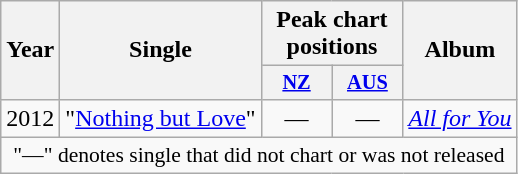<table class="wikitable" style="text-align:center;">
<tr>
<th rowspan="2">Year</th>
<th rowspan="2">Single</th>
<th colspan="2">Peak chart positions</th>
<th rowspan="2">Album</th>
</tr>
<tr>
<th scope="col" style="width:3em;font-size:85%;"><a href='#'>NZ</a></th>
<th scope="col" style="width:3em;font-size:85%;"><a href='#'>AUS</a></th>
</tr>
<tr>
<td rowspan="1">2012</td>
<td style="text-align:left;">"<a href='#'>Nothing but Love</a>"</td>
<td>—</td>
<td>—</td>
<td rowspan="1"><em><a href='#'>All for You</a></em></td>
</tr>
<tr>
<td colspan="14" style="font-size:90%">"—" denotes single that did not chart or was not released</td>
</tr>
</table>
